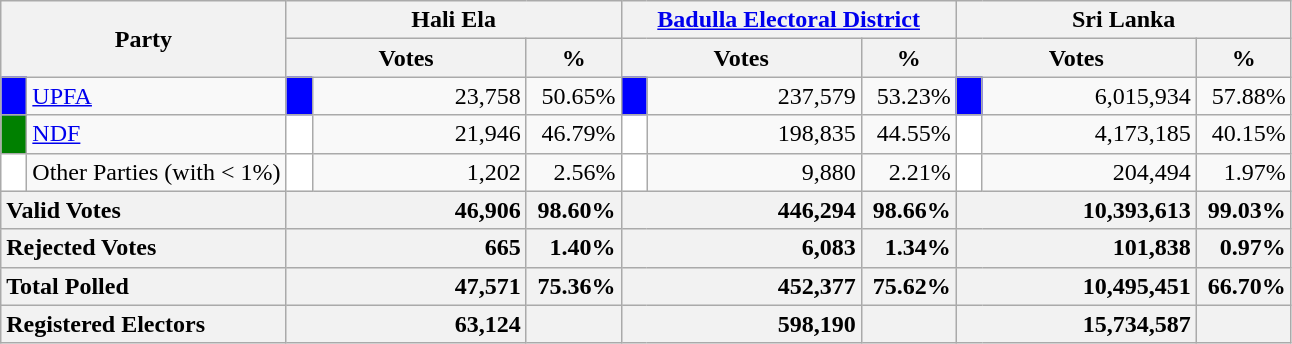<table class="wikitable">
<tr>
<th colspan="2" width="144px"rowspan="2">Party</th>
<th colspan="3" width="216px">Hali Ela</th>
<th colspan="3" width="216px"><a href='#'>Badulla Electoral District</a></th>
<th colspan="3" width="216px">Sri Lanka</th>
</tr>
<tr>
<th colspan="2" width="144px">Votes</th>
<th>%</th>
<th colspan="2" width="144px">Votes</th>
<th>%</th>
<th colspan="2" width="144px">Votes</th>
<th>%</th>
</tr>
<tr>
<td style="background-color:blue;" width="10px"></td>
<td style="text-align:left;"><a href='#'>UPFA</a></td>
<td style="background-color:blue;" width="10px"></td>
<td style="text-align:right;">23,758</td>
<td style="text-align:right;">50.65%</td>
<td style="background-color:blue;" width="10px"></td>
<td style="text-align:right;">237,579</td>
<td style="text-align:right;">53.23%</td>
<td style="background-color:blue;" width="10px"></td>
<td style="text-align:right;">6,015,934</td>
<td style="text-align:right;">57.88%</td>
</tr>
<tr>
<td style="background-color:green;" width="10px"></td>
<td style="text-align:left;"><a href='#'>NDF</a></td>
<td style="background-color:white;" width="10px"></td>
<td style="text-align:right;">21,946</td>
<td style="text-align:right;">46.79%</td>
<td style="background-color:white;" width="10px"></td>
<td style="text-align:right;">198,835</td>
<td style="text-align:right;">44.55%</td>
<td style="background-color:white;" width="10px"></td>
<td style="text-align:right;">4,173,185</td>
<td style="text-align:right;">40.15%</td>
</tr>
<tr>
<td style="background-color:white;" width="10px"></td>
<td style="text-align:left;">Other Parties (with < 1%)</td>
<td style="background-color:white;" width="10px"></td>
<td style="text-align:right;">1,202</td>
<td style="text-align:right;">2.56%</td>
<td style="background-color:white;" width="10px"></td>
<td style="text-align:right;">9,880</td>
<td style="text-align:right;">2.21%</td>
<td style="background-color:white;" width="10px"></td>
<td style="text-align:right;">204,494</td>
<td style="text-align:right;">1.97%</td>
</tr>
<tr>
<th colspan="2" width="144px"style="text-align:left;">Valid Votes</th>
<th style="text-align:right;"colspan="2" width="144px">46,906</th>
<th style="text-align:right;">98.60%</th>
<th style="text-align:right;"colspan="2" width="144px">446,294</th>
<th style="text-align:right;">98.66%</th>
<th style="text-align:right;"colspan="2" width="144px">10,393,613</th>
<th style="text-align:right;">99.03%</th>
</tr>
<tr>
<th colspan="2" width="144px"style="text-align:left;">Rejected Votes</th>
<th style="text-align:right;"colspan="2" width="144px">665</th>
<th style="text-align:right;">1.40%</th>
<th style="text-align:right;"colspan="2" width="144px">6,083</th>
<th style="text-align:right;">1.34%</th>
<th style="text-align:right;"colspan="2" width="144px">101,838</th>
<th style="text-align:right;">0.97%</th>
</tr>
<tr>
<th colspan="2" width="144px"style="text-align:left;">Total Polled</th>
<th style="text-align:right;"colspan="2" width="144px">47,571</th>
<th style="text-align:right;">75.36%</th>
<th style="text-align:right;"colspan="2" width="144px">452,377</th>
<th style="text-align:right;">75.62%</th>
<th style="text-align:right;"colspan="2" width="144px">10,495,451</th>
<th style="text-align:right;">66.70%</th>
</tr>
<tr>
<th colspan="2" width="144px"style="text-align:left;">Registered Electors</th>
<th style="text-align:right;"colspan="2" width="144px">63,124</th>
<th></th>
<th style="text-align:right;"colspan="2" width="144px">598,190</th>
<th></th>
<th style="text-align:right;"colspan="2" width="144px">15,734,587</th>
<th></th>
</tr>
</table>
